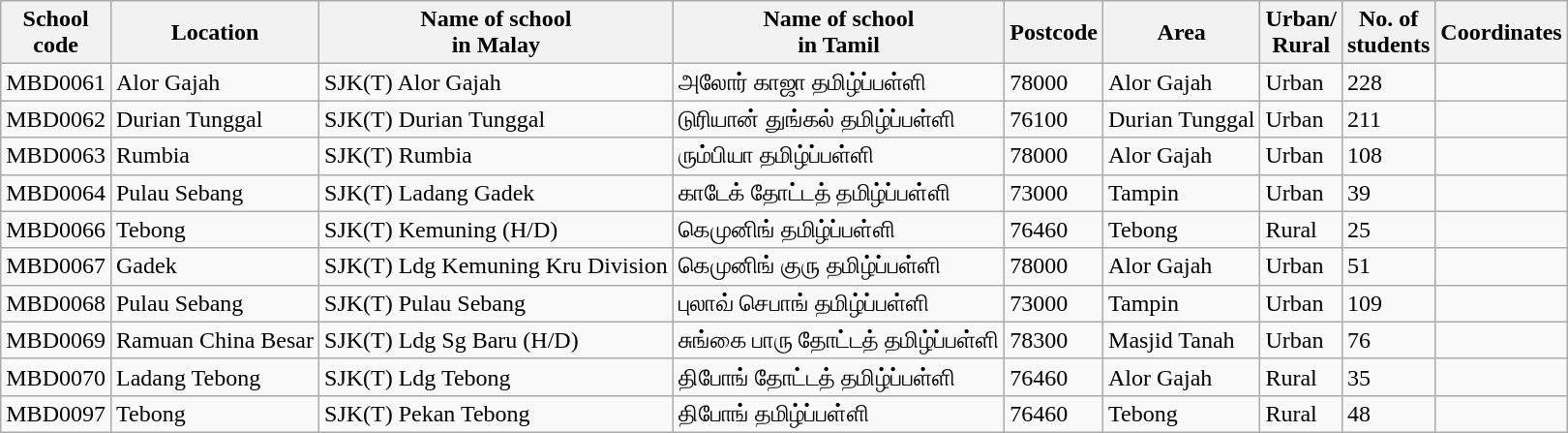<table class="wikitable sortable">
<tr>
<th>School<br>code</th>
<th>Location</th>
<th>Name of school<br>in Malay</th>
<th>Name of school<br>in Tamil</th>
<th>Postcode</th>
<th>Area</th>
<th>Urban/<br>Rural</th>
<th>No. of<br>students</th>
<th>Coordinates</th>
</tr>
<tr>
<td>MBD0061</td>
<td>Alor Gajah</td>
<td>SJK(T) Alor Gajah</td>
<td>அலோர் காஜா தமிழ்ப்பள்ளி</td>
<td>78000</td>
<td>Alor Gajah</td>
<td>Urban</td>
<td>228</td>
<td></td>
</tr>
<tr>
<td>MBD0062</td>
<td>Durian Tunggal</td>
<td>SJK(T) Durian Tunggal</td>
<td>டுரியான் துங்கல் தமிழ்ப்பள்ளி</td>
<td>76100</td>
<td>Durian Tunggal</td>
<td>Urban</td>
<td>211</td>
<td></td>
</tr>
<tr>
<td>MBD0063</td>
<td>Rumbia</td>
<td>SJK(T) Rumbia</td>
<td>ரும்பியா தமிழ்ப்பள்ளி</td>
<td>78000</td>
<td>Alor Gajah</td>
<td>Urban</td>
<td>108</td>
<td></td>
</tr>
<tr>
<td>MBD0064</td>
<td>Pulau Sebang</td>
<td>SJK(T) Ladang Gadek</td>
<td>காடேக் தோட்டத் தமிழ்ப்பள்ளி</td>
<td>73000</td>
<td>Tampin</td>
<td>Urban</td>
<td>39</td>
<td></td>
</tr>
<tr>
<td>MBD0066</td>
<td>Tebong</td>
<td>SJK(T) Kemuning (H/D)</td>
<td>கெமுனிங் தமிழ்ப்பள்ளி</td>
<td>76460</td>
<td>Tebong</td>
<td>Rural</td>
<td>25</td>
<td></td>
</tr>
<tr>
<td>MBD0067</td>
<td>Gadek</td>
<td>SJK(T) Ldg Kemuning Kru Division</td>
<td>கெமுனிங் குரு தமிழ்ப்பள்ளி</td>
<td>78000</td>
<td>Alor Gajah</td>
<td>Urban</td>
<td>51</td>
<td></td>
</tr>
<tr>
<td>MBD0068</td>
<td>Pulau Sebang</td>
<td>SJK(T) Pulau Sebang</td>
<td>புலாவ் செபாங் தமிழ்ப்பள்ளி</td>
<td>73000</td>
<td>Tampin</td>
<td>Urban</td>
<td>109</td>
<td></td>
</tr>
<tr>
<td>MBD0069</td>
<td>Ramuan China Besar</td>
<td>SJK(T) Ldg Sg Baru (H/D)</td>
<td>சுங்கை பாரு தோட்டத் தமிழ்ப்பள்ளி</td>
<td>78300</td>
<td>Masjid Tanah</td>
<td>Urban</td>
<td>76</td>
<td></td>
</tr>
<tr>
<td>MBD0070</td>
<td>Ladang Tebong</td>
<td>SJK(T) Ldg Tebong</td>
<td>திபோங் தோட்டத் தமிழ்ப்பள்ளி</td>
<td>76460</td>
<td>Alor Gajah</td>
<td>Rural</td>
<td>35</td>
<td></td>
</tr>
<tr>
<td>MBD0097</td>
<td>Tebong</td>
<td>SJK(T) Pekan Tebong</td>
<td>திபோங் தமிழ்ப்பள்ளி</td>
<td>76460</td>
<td>Tebong</td>
<td>Rural</td>
<td>48</td>
<td></td>
</tr>
</table>
